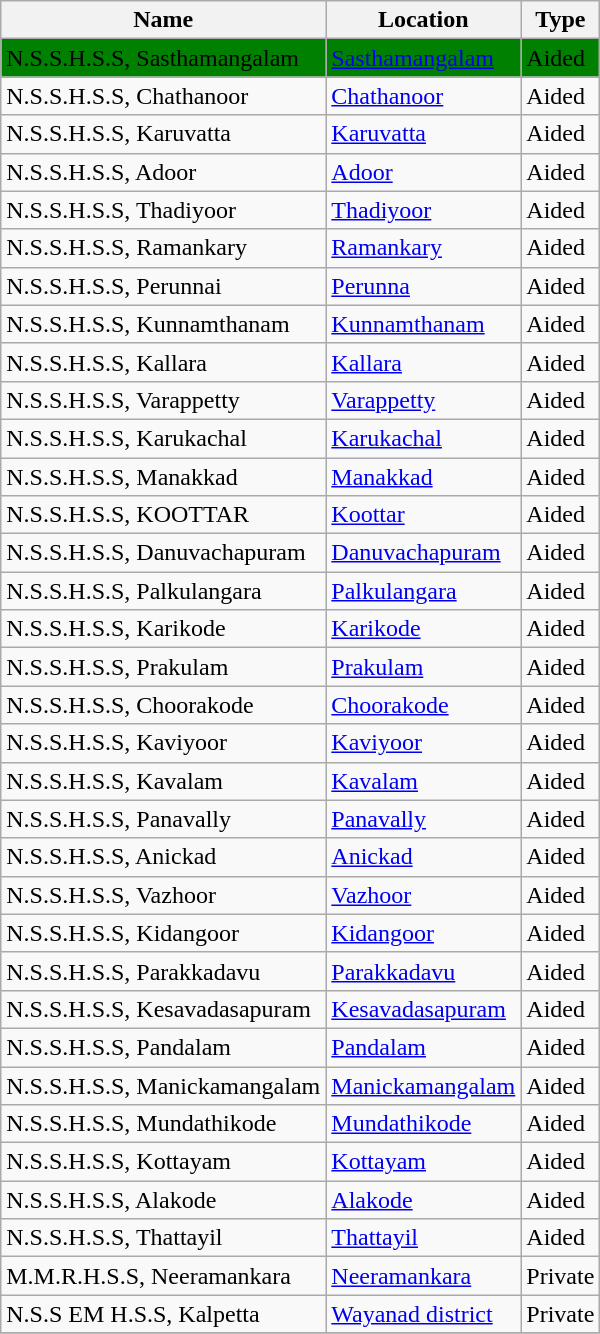<table class="wikitable sortable">
<tr>
<th>Name</th>
<th>Location</th>
<th>Type</th>
</tr>
<tr style="background:green;"|>
<td>N.S.S.H.S.S, Sasthamangalam</td>
<td><a href='#'>Sasthamangalam</a></td>
<td>Aided</td>
</tr>
<tr>
<td>N.S.S.H.S.S, Chathanoor</td>
<td><a href='#'>Chathanoor</a></td>
<td>Aided</td>
</tr>
<tr>
<td>N.S.S.H.S.S, Karuvatta</td>
<td><a href='#'>Karuvatta</a></td>
<td>Aided</td>
</tr>
<tr>
<td>N.S.S.H.S.S, Adoor</td>
<td><a href='#'>Adoor</a></td>
<td>Aided</td>
</tr>
<tr>
<td>N.S.S.H.S.S, Thadiyoor</td>
<td><a href='#'>Thadiyoor</a></td>
<td>Aided</td>
</tr>
<tr>
<td>N.S.S.H.S.S, Ramankary</td>
<td><a href='#'>Ramankary</a></td>
<td>Aided</td>
</tr>
<tr>
<td>N.S.S.H.S.S, Perunnai</td>
<td><a href='#'>Perunna</a></td>
<td>Aided</td>
</tr>
<tr>
<td>N.S.S.H.S.S, Kunnamthanam</td>
<td><a href='#'>Kunnamthanam</a></td>
<td>Aided</td>
</tr>
<tr>
<td>N.S.S.H.S.S, Kallara</td>
<td><a href='#'>Kallara</a></td>
<td>Aided</td>
</tr>
<tr>
<td>N.S.S.H.S.S, Varappetty</td>
<td><a href='#'>Varappetty</a></td>
<td>Aided</td>
</tr>
<tr>
<td>N.S.S.H.S.S, Karukachal</td>
<td><a href='#'>Karukachal</a></td>
<td>Aided</td>
</tr>
<tr>
<td>N.S.S.H.S.S, Manakkad</td>
<td><a href='#'>Manakkad</a></td>
<td>Aided</td>
</tr>
<tr>
<td>N.S.S.H.S.S, KOOTTAR</td>
<td><a href='#'>Koottar</a></td>
<td>Aided</td>
</tr>
<tr>
<td>N.S.S.H.S.S, Danuvachapuram</td>
<td><a href='#'>Danuvachapuram</a></td>
<td>Aided</td>
</tr>
<tr>
<td>N.S.S.H.S.S, Palkulangara</td>
<td><a href='#'>Palkulangara</a></td>
<td>Aided</td>
</tr>
<tr>
<td>N.S.S.H.S.S, Karikode</td>
<td><a href='#'>Karikode</a></td>
<td>Aided</td>
</tr>
<tr>
<td>N.S.S.H.S.S, Prakulam</td>
<td><a href='#'>Prakulam</a></td>
<td>Aided</td>
</tr>
<tr>
<td>N.S.S.H.S.S, Choorakode</td>
<td><a href='#'>Choorakode</a></td>
<td>Aided</td>
</tr>
<tr>
<td>N.S.S.H.S.S, Kaviyoor</td>
<td><a href='#'>Kaviyoor</a></td>
<td>Aided</td>
</tr>
<tr>
<td>N.S.S.H.S.S, Kavalam</td>
<td><a href='#'>Kavalam</a></td>
<td>Aided</td>
</tr>
<tr>
<td>N.S.S.H.S.S, Panavally</td>
<td><a href='#'>Panavally</a></td>
<td>Aided</td>
</tr>
<tr>
<td>N.S.S.H.S.S, Anickad</td>
<td><a href='#'>Anickad</a></td>
<td>Aided</td>
</tr>
<tr>
<td>N.S.S.H.S.S, Vazhoor</td>
<td><a href='#'>Vazhoor</a></td>
<td>Aided</td>
</tr>
<tr>
<td>N.S.S.H.S.S, Kidangoor</td>
<td><a href='#'>Kidangoor</a></td>
<td>Aided</td>
</tr>
<tr>
<td>N.S.S.H.S.S, Parakkadavu</td>
<td><a href='#'>Parakkadavu</a></td>
<td>Aided</td>
</tr>
<tr>
<td>N.S.S.H.S.S, Kesavadasapuram</td>
<td><a href='#'>Kesavadasapuram</a></td>
<td>Aided</td>
</tr>
<tr>
<td>N.S.S.H.S.S, Pandalam</td>
<td><a href='#'>Pandalam</a></td>
<td>Aided</td>
</tr>
<tr>
<td>N.S.S.H.S.S, Manickamangalam</td>
<td><a href='#'>Manickamangalam</a></td>
<td>Aided</td>
</tr>
<tr>
<td>N.S.S.H.S.S, Mundathikode</td>
<td><a href='#'>Mundathikode</a></td>
<td>Aided</td>
</tr>
<tr>
<td>N.S.S.H.S.S, Kottayam</td>
<td><a href='#'>Kottayam</a></td>
<td>Aided</td>
</tr>
<tr>
<td>N.S.S.H.S.S, Alakode</td>
<td><a href='#'>Alakode</a></td>
<td>Aided</td>
</tr>
<tr>
<td>N.S.S.H.S.S, Thattayil</td>
<td><a href='#'>Thattayil</a></td>
<td>Aided</td>
</tr>
<tr>
<td>M.M.R.H.S.S, Neeramankara</td>
<td><a href='#'>Neeramankara</a></td>
<td>Private</td>
</tr>
<tr>
<td>N.S.S EM H.S.S, Kalpetta</td>
<td><a href='#'>Wayanad district</a></td>
<td>Private</td>
</tr>
<tr>
</tr>
</table>
